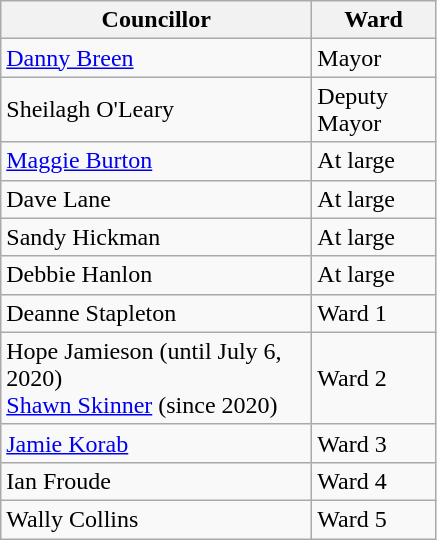<table class="wikitable">
<tr>
<th bgcolor="#DDDDFF" width="200px">Councillor</th>
<th bgcolor="#DDDDFF" width="75px">Ward</th>
</tr>
<tr>
<td><a href='#'>Danny Breen</a></td>
<td>Mayor</td>
</tr>
<tr>
<td>Sheilagh O'Leary</td>
<td>Deputy Mayor</td>
</tr>
<tr>
<td><a href='#'>Maggie Burton</a></td>
<td>At large</td>
</tr>
<tr>
<td>Dave Lane</td>
<td>At large</td>
</tr>
<tr>
<td>Sandy Hickman</td>
<td>At large</td>
</tr>
<tr>
<td>Debbie Hanlon</td>
<td>At large</td>
</tr>
<tr>
<td>Deanne Stapleton</td>
<td>Ward 1</td>
</tr>
<tr>
<td>Hope Jamieson (until July 6, 2020)<br><a href='#'>Shawn Skinner</a> (since 2020)</td>
<td>Ward 2</td>
</tr>
<tr>
<td><a href='#'>Jamie Korab</a></td>
<td>Ward 3</td>
</tr>
<tr>
<td>Ian Froude</td>
<td>Ward 4</td>
</tr>
<tr>
<td>Wally Collins</td>
<td>Ward 5</td>
</tr>
</table>
